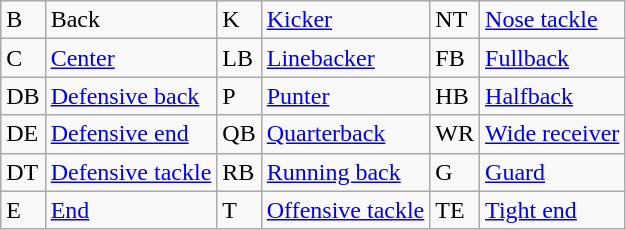<table class="wikitable">
<tr>
<td>B</td>
<td>Back</td>
<td>K</td>
<td><a href='#'>Kicker</a></td>
<td>NT</td>
<td><a href='#'>Nose tackle</a></td>
</tr>
<tr>
<td>C</td>
<td><a href='#'>Center</a></td>
<td>LB</td>
<td><a href='#'>Linebacker</a></td>
<td>FB</td>
<td><a href='#'>Fullback</a></td>
</tr>
<tr>
<td>DB</td>
<td><a href='#'>Defensive back</a></td>
<td>P</td>
<td><a href='#'>Punter</a></td>
<td>HB</td>
<td><a href='#'>Halfback</a></td>
</tr>
<tr>
<td>DE</td>
<td><a href='#'>Defensive end</a></td>
<td>QB</td>
<td><a href='#'>Quarterback</a></td>
<td>WR</td>
<td><a href='#'>Wide receiver</a></td>
</tr>
<tr>
<td>DT</td>
<td><a href='#'>Defensive tackle</a></td>
<td>RB</td>
<td><a href='#'>Running back</a></td>
<td>G</td>
<td><a href='#'>Guard</a></td>
</tr>
<tr>
<td>E</td>
<td><a href='#'>End</a></td>
<td>T</td>
<td><a href='#'>Offensive tackle</a></td>
<td>TE</td>
<td><a href='#'>Tight end</a></td>
</tr>
</table>
